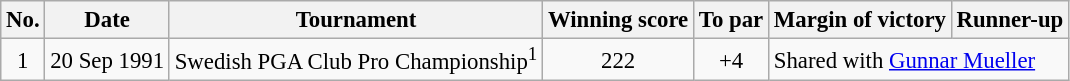<table class="wikitable" style="font-size:95%;">
<tr>
<th>No.</th>
<th>Date</th>
<th>Tournament</th>
<th>Winning score</th>
<th>To par</th>
<th>Margin of victory</th>
<th>Runner-up</th>
</tr>
<tr>
<td align=center>1</td>
<td>20 Sep 1991</td>
<td>Swedish PGA Club Pro Championship<sup>1</sup></td>
<td align=center>222</td>
<td align=center>+4</td>
<td colspan="2">Shared with   <a href='#'>Gunnar Mueller</a></td>
</tr>
</table>
